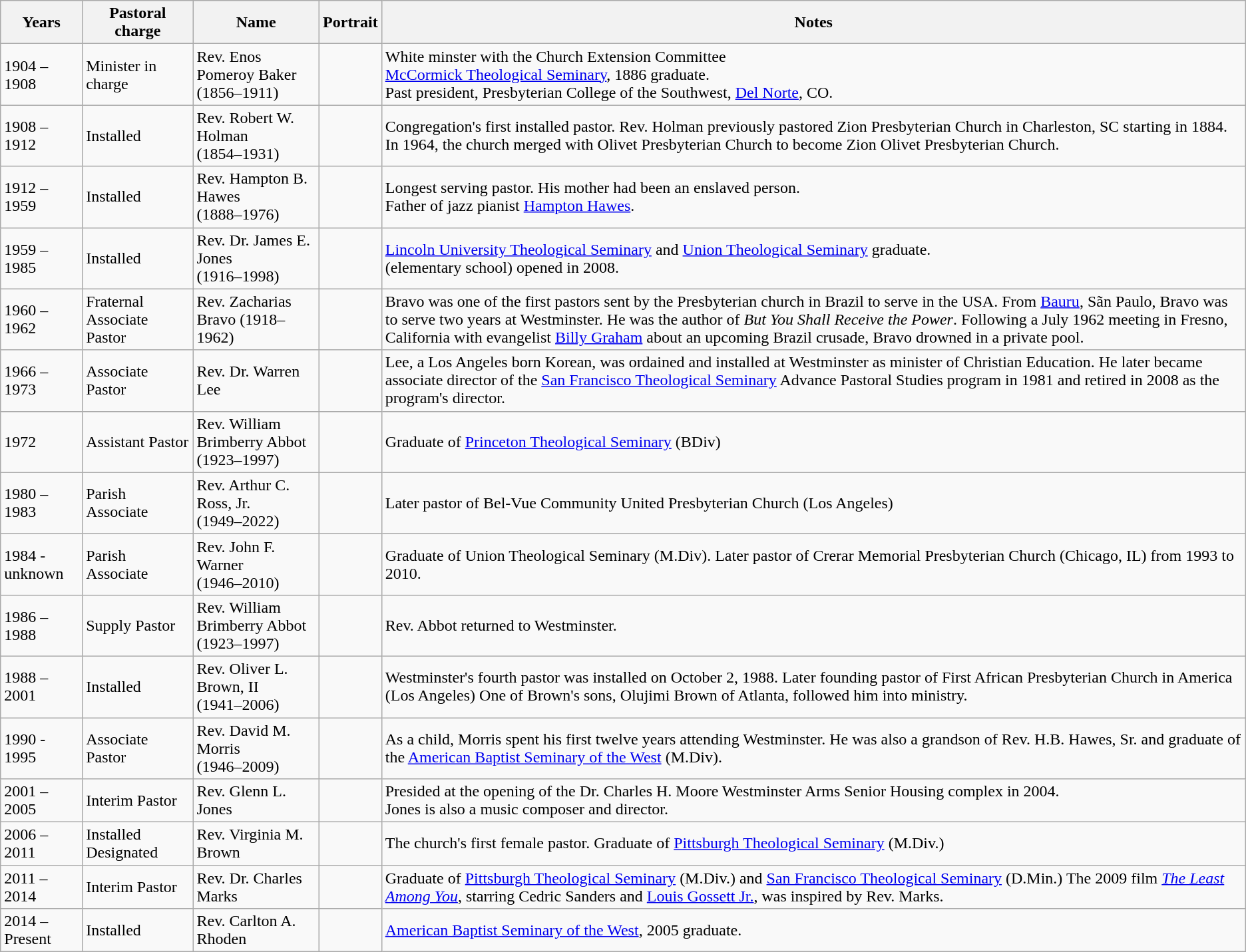<table class="wikitable sortable">
<tr>
<th>Years</th>
<th>Pastoral charge</th>
<th>Name</th>
<th class="unsortable">Portrait</th>
<th>Notes</th>
</tr>
<tr>
<td>1904 – 1908</td>
<td>Minister in charge</td>
<td>Rev. Enos Pomeroy Baker <br>(1856–1911)</td>
<td></td>
<td>White minster with the Church Extension Committee<br><a href='#'>McCormick Theological Seminary</a>, 1886 graduate.<br>Past president, Presbyterian College of the Southwest, <a href='#'>Del Norte</a>, CO.</td>
</tr>
<tr>
<td>1908 – 1912</td>
<td>Installed</td>
<td>Rev. Robert W. Holman  <br>(1854–1931)</td>
<td></td>
<td>Congregation's first installed pastor. Rev. Holman previously pastored Zion Presbyterian Church in Charleston, SC starting in 1884. In 1964, the church merged with Olivet Presbyterian Church to become Zion Olivet Presbyterian Church.</td>
</tr>
<tr>
<td>1912 – 1959</td>
<td>Installed</td>
<td>Rev. Hampton B. Hawes<br>(1888–1976)</td>
<td></td>
<td>Longest serving pastor. His mother had been an enslaved person.<br>Father of jazz pianist <a href='#'>Hampton Hawes</a>.</td>
</tr>
<tr>
<td>1959 – 1985</td>
<td>Installed</td>
<td>Rev. Dr. James E. Jones <br>(1916–1998)</td>
<td></td>
<td><a href='#'>Lincoln University Theological Seminary</a> and <a href='#'>Union Theological Seminary</a> graduate.<br>(elementary school) opened in 2008.</td>
</tr>
<tr>
<td>1960 – 1962</td>
<td>Fraternal Associate Pastor</td>
<td>Rev. Zacharias Bravo (1918–1962)</td>
<td></td>
<td>Bravo was one of the first pastors sent by the Presbyterian church in Brazil to serve in the USA. From <a href='#'>Bauru</a>, Sãn Paulo, Bravo was to serve two years at Westminster. He was the author of <em>But You Shall Receive the Power</em>. Following a July 1962 meeting in Fresno, California with evangelist <a href='#'>Billy Graham</a> about an upcoming Brazil crusade, Bravo drowned in a private pool.</td>
</tr>
<tr>
<td>1966 – 1973</td>
<td>Associate Pastor</td>
<td>Rev. Dr. Warren Lee</td>
<td></td>
<td>Lee, a Los Angeles born Korean, was ordained and installed at Westminster as minister of Christian Education. He later became associate director of the <a href='#'>San Francisco Theological Seminary</a> Advance Pastoral Studies program in 1981 and retired in 2008 as the program's director.</td>
</tr>
<tr>
<td>1972</td>
<td>Assistant Pastor</td>
<td>Rev. William Brimberry Abbot<br>(1923–1997)</td>
<td></td>
<td>Graduate of <a href='#'>Princeton Theological Seminary</a> (BDiv)</td>
</tr>
<tr>
<td>1980 – 1983</td>
<td>Parish Associate</td>
<td>Rev. Arthur C. Ross, Jr.<br>(1949–2022)</td>
<td></td>
<td>Later pastor of Bel-Vue Community United Presbyterian Church (Los Angeles)</td>
</tr>
<tr>
<td>1984 - unknown</td>
<td>Parish Associate</td>
<td>Rev. John F. Warner <br>(1946–2010)</td>
<td></td>
<td>Graduate of Union Theological Seminary (M.Div). Later pastor of Crerar Memorial Presbyterian Church (Chicago, IL) from 1993 to 2010.</td>
</tr>
<tr>
<td>1986 – 1988</td>
<td>Supply Pastor</td>
<td>Rev. William Brimberry Abbot<br>(1923–1997)</td>
<td></td>
<td>Rev. Abbot returned to Westminster.</td>
</tr>
<tr>
<td>1988 – 2001</td>
<td>Installed</td>
<td>Rev. Oliver L. Brown, II <br>(1941–2006)</td>
<td></td>
<td>Westminster's fourth pastor was installed on October 2, 1988. Later founding pastor of First African Presbyterian Church in America (Los Angeles) One of Brown's sons, Olujimi Brown of Atlanta, followed him into ministry.</td>
</tr>
<tr>
<td>1990 - 1995</td>
<td>Associate Pastor</td>
<td>Rev. David M. Morris <br>(1946–2009)</td>
<td></td>
<td>As a child, Morris spent his first twelve years attending Westminster.  He was also a grandson of Rev. H.B. Hawes, Sr. and graduate of the <a href='#'>American Baptist Seminary of the West</a> (M.Div).</td>
</tr>
<tr>
<td>2001 – 2005</td>
<td>Interim Pastor</td>
<td>Rev. Glenn L. Jones</td>
<td></td>
<td>Presided at the opening of the Dr. Charles H. Moore Westminster Arms Senior Housing complex in 2004.<br>Jones is also a music composer and director.</td>
</tr>
<tr>
<td>2006 – 2011</td>
<td>Installed Designated</td>
<td>Rev. Virginia M. Brown</td>
<td></td>
<td>The church's first female pastor. Graduate of <a href='#'>Pittsburgh Theological Seminary</a> (M.Div.)</td>
</tr>
<tr>
<td>2011 – 2014</td>
<td>Interim Pastor</td>
<td>Rev. Dr. Charles Marks</td>
<td></td>
<td>Graduate of <a href='#'>Pittsburgh Theological Seminary</a> (M.Div.) and <a href='#'>San Francisco Theological Seminary</a> (D.Min.)  The 2009 film <em><a href='#'>The Least Among You</a></em>, starring Cedric Sanders and <a href='#'>Louis Gossett Jr.</a>, was inspired by Rev. Marks.</td>
</tr>
<tr>
<td>2014 – Present</td>
<td>Installed</td>
<td>Rev. Carlton A. Rhoden</td>
<td></td>
<td><a href='#'>American Baptist Seminary of the West</a>, 2005 graduate.</td>
</tr>
</table>
